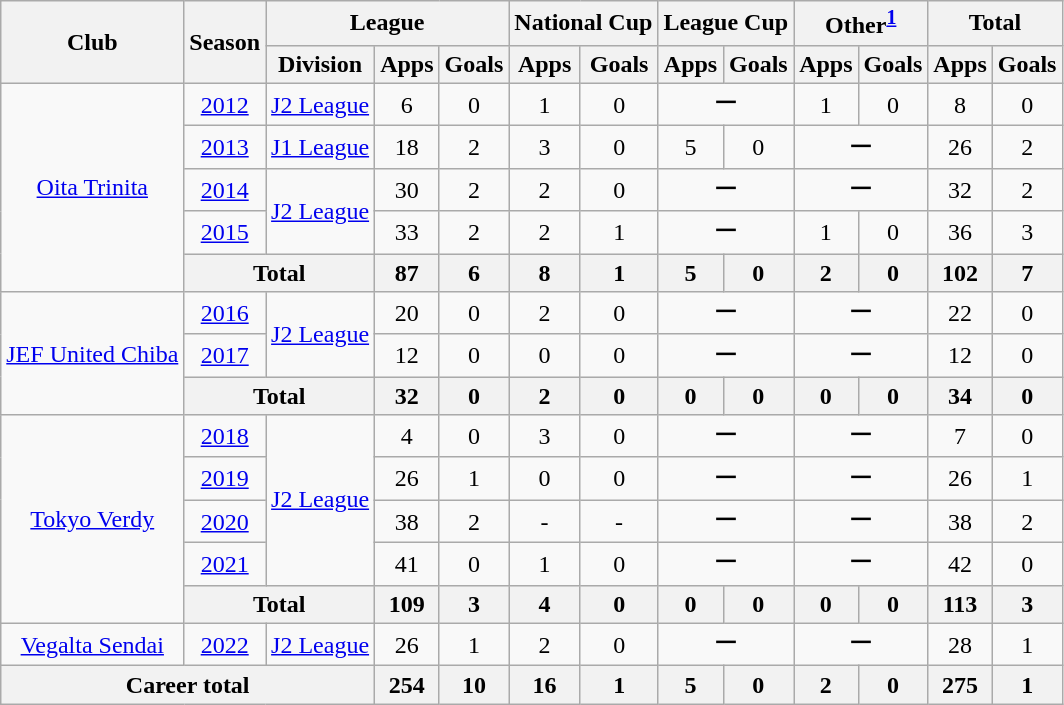<table class="wikitable" style="text-align: center">
<tr>
<th rowspan="2">Club</th>
<th rowspan="2">Season</th>
<th colspan="3">League</th>
<th colspan="2">National Cup</th>
<th colspan="2">League Cup</th>
<th colspan="2">Other<sup><a href='#'>1</a></sup></th>
<th colspan="2">Total</th>
</tr>
<tr>
<th>Division</th>
<th>Apps</th>
<th>Goals</th>
<th>Apps</th>
<th>Goals</th>
<th>Apps</th>
<th>Goals</th>
<th>Apps</th>
<th>Goals</th>
<th>Apps</th>
<th>Goals</th>
</tr>
<tr>
<td rowspan="5"><a href='#'>Oita Trinita</a></td>
<td><a href='#'>2012</a></td>
<td><a href='#'>J2 League</a></td>
<td>6</td>
<td>0</td>
<td>1</td>
<td>0</td>
<td colspan="2">ー</td>
<td>1</td>
<td>0</td>
<td>8</td>
<td>0</td>
</tr>
<tr>
<td><a href='#'>2013</a></td>
<td><a href='#'>J1 League</a></td>
<td>18</td>
<td>2</td>
<td>3</td>
<td>0</td>
<td>5</td>
<td>0</td>
<td colspan="2">ー</td>
<td>26</td>
<td>2</td>
</tr>
<tr>
<td><a href='#'>2014</a></td>
<td rowspan="2"><a href='#'>J2 League</a></td>
<td>30</td>
<td>2</td>
<td>2</td>
<td>0</td>
<td colspan="2">ー</td>
<td colspan="2">ー</td>
<td>32</td>
<td>2</td>
</tr>
<tr>
<td><a href='#'>2015</a></td>
<td>33</td>
<td>2</td>
<td>2</td>
<td>1</td>
<td colspan="2">ー</td>
<td>1</td>
<td>0</td>
<td>36</td>
<td>3</td>
</tr>
<tr>
<th colspan="2">Total</th>
<th>87</th>
<th>6</th>
<th>8</th>
<th>1</th>
<th>5</th>
<th>0</th>
<th>2</th>
<th>0</th>
<th>102</th>
<th>7</th>
</tr>
<tr>
<td rowspan="3"><a href='#'>JEF United Chiba</a></td>
<td><a href='#'>2016</a></td>
<td rowspan="2"><a href='#'>J2 League</a></td>
<td>20</td>
<td>0</td>
<td>2</td>
<td>0</td>
<td colspan="2">ー</td>
<td colspan="2">ー</td>
<td>22</td>
<td>0</td>
</tr>
<tr>
<td><a href='#'>2017</a></td>
<td>12</td>
<td>0</td>
<td>0</td>
<td>0</td>
<td colspan="2">ー</td>
<td colspan="2">ー</td>
<td>12</td>
<td>0</td>
</tr>
<tr>
<th colspan="2">Total</th>
<th>32</th>
<th>0</th>
<th>2</th>
<th>0</th>
<th>0</th>
<th>0</th>
<th>0</th>
<th>0</th>
<th>34</th>
<th>0</th>
</tr>
<tr>
<td rowspan="5"><a href='#'>Tokyo Verdy</a></td>
<td><a href='#'>2018</a></td>
<td rowspan="4"><a href='#'>J2 League</a></td>
<td>4</td>
<td>0</td>
<td>3</td>
<td>0</td>
<td colspan="2">ー</td>
<td colspan="2">ー</td>
<td>7</td>
<td>0</td>
</tr>
<tr>
<td><a href='#'>2019</a></td>
<td>26</td>
<td>1</td>
<td>0</td>
<td>0</td>
<td colspan="2">ー</td>
<td colspan="2">ー</td>
<td>26</td>
<td>1</td>
</tr>
<tr>
<td><a href='#'>2020</a></td>
<td>38</td>
<td>2</td>
<td>-</td>
<td>-</td>
<td colspan="2">ー</td>
<td colspan="2">ー</td>
<td>38</td>
<td>2</td>
</tr>
<tr>
<td><a href='#'>2021</a></td>
<td>41</td>
<td>0</td>
<td>1</td>
<td>0</td>
<td colspan="2">ー</td>
<td colspan="2">ー</td>
<td>42</td>
<td>0</td>
</tr>
<tr>
<th colspan="2">Total</th>
<th>109</th>
<th>3</th>
<th>4</th>
<th>0</th>
<th>0</th>
<th>0</th>
<th>0</th>
<th>0</th>
<th>113</th>
<th>3</th>
</tr>
<tr>
<td><a href='#'>Vegalta Sendai</a></td>
<td><a href='#'>2022</a></td>
<td><a href='#'>J2 League</a></td>
<td>26</td>
<td>1</td>
<td>2</td>
<td>0</td>
<td colspan="2">ー</td>
<td colspan="2">ー</td>
<td>28</td>
<td>1</td>
</tr>
<tr>
<th colspan="3">Career total</th>
<th>254</th>
<th>10</th>
<th>16</th>
<th>1</th>
<th>5</th>
<th>0</th>
<th>2</th>
<th>0</th>
<th>275</th>
<th>1</th>
</tr>
</table>
